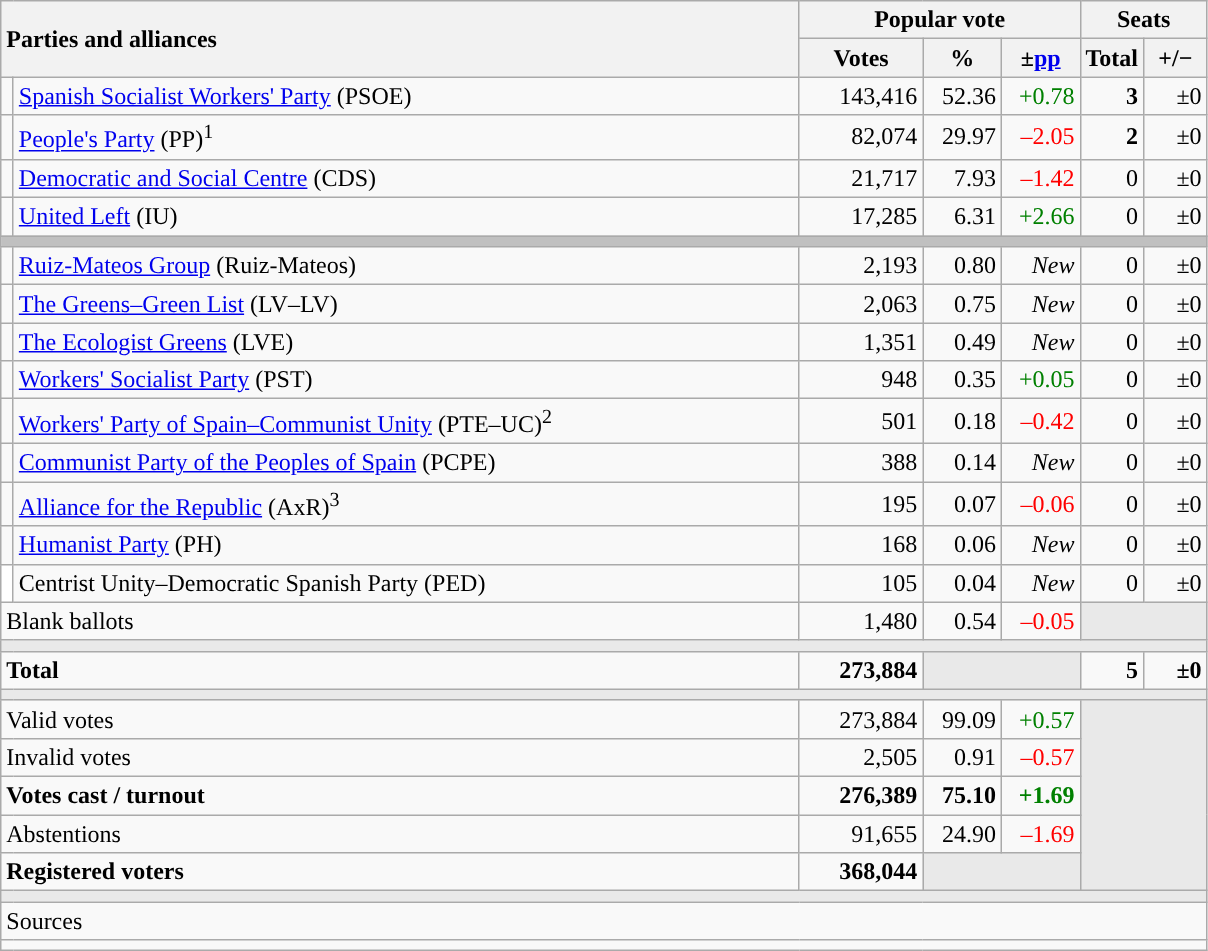<table class="wikitable" style="text-align:right;">
<tr>
<th style="text-align:left;" rowspan="2" colspan="2" width="525">Parties and alliances</th>
<th colspan="3">Popular vote</th>
<th colspan="2">Seats</th>
</tr>
<tr>
<th width="75">Votes</th>
<th width="45">%</th>
<th width="45">±<a href='#'>pp</a></th>
<th width="35">Total</th>
<th width="35">+/−</th>
</tr>
<tr>
<td width="1" style="color:inherit;background:"></td>
<td align="left"><a href='#'>Spanish Socialist Workers' Party</a> (PSOE)</td>
<td>143,416</td>
<td>52.36</td>
<td style="color:green;">+0.78</td>
<td><strong>3</strong></td>
<td>±0</td>
</tr>
<tr>
<td style="color:inherit;background:"></td>
<td align="left"><a href='#'>People's Party</a> (PP)<sup>1</sup></td>
<td>82,074</td>
<td>29.97</td>
<td style="color:red;">–2.05</td>
<td><strong>2</strong></td>
<td>±0</td>
</tr>
<tr>
<td style="color:inherit;background:"></td>
<td align="left"><a href='#'>Democratic and Social Centre</a> (CDS)</td>
<td>21,717</td>
<td>7.93</td>
<td style="color:red;">–1.42</td>
<td>0</td>
<td>±0</td>
</tr>
<tr>
<td style="color:inherit;background:"></td>
<td align="left"><a href='#'>United Left</a> (IU)</td>
<td>17,285</td>
<td>6.31</td>
<td style="color:green;">+2.66</td>
<td>0</td>
<td>±0</td>
</tr>
<tr>
<td colspan="7" bgcolor="#C0C0C0"></td>
</tr>
<tr>
<td style="color:inherit;background:"></td>
<td align="left"><a href='#'>Ruiz-Mateos Group</a> (Ruiz-Mateos)</td>
<td>2,193</td>
<td>0.80</td>
<td><em>New</em></td>
<td>0</td>
<td>±0</td>
</tr>
<tr>
<td style="color:inherit;background:"></td>
<td align="left"><a href='#'>The Greens–Green List</a> (LV–LV)</td>
<td>2,063</td>
<td>0.75</td>
<td><em>New</em></td>
<td>0</td>
<td>±0</td>
</tr>
<tr>
<td style="color:inherit;background:"></td>
<td align="left"><a href='#'>The Ecologist Greens</a> (LVE)</td>
<td>1,351</td>
<td>0.49</td>
<td><em>New</em></td>
<td>0</td>
<td>±0</td>
</tr>
<tr>
<td style="color:inherit;background:"></td>
<td align="left"><a href='#'>Workers' Socialist Party</a> (PST)</td>
<td>948</td>
<td>0.35</td>
<td style="color:green;">+0.05</td>
<td>0</td>
<td>±0</td>
</tr>
<tr>
<td style="color:inherit;background:"></td>
<td align="left"><a href='#'>Workers' Party of Spain–Communist Unity</a> (PTE–UC)<sup>2</sup></td>
<td>501</td>
<td>0.18</td>
<td style="color:red;">–0.42</td>
<td>0</td>
<td>±0</td>
</tr>
<tr>
<td style="color:inherit;background:"></td>
<td align="left"><a href='#'>Communist Party of the Peoples of Spain</a> (PCPE)</td>
<td>388</td>
<td>0.14</td>
<td><em>New</em></td>
<td>0</td>
<td>±0</td>
</tr>
<tr>
<td style="color:inherit;background:"></td>
<td align="left"><a href='#'>Alliance for the Republic</a> (AxR)<sup>3</sup></td>
<td>195</td>
<td>0.07</td>
<td style="color:red;">–0.06</td>
<td>0</td>
<td>±0</td>
</tr>
<tr>
<td style="color:inherit;background:"></td>
<td align="left"><a href='#'>Humanist Party</a> (PH)</td>
<td>168</td>
<td>0.06</td>
<td><em>New</em></td>
<td>0</td>
<td>±0</td>
</tr>
<tr>
<td bgcolor="white"></td>
<td align="left">Centrist Unity–Democratic Spanish Party (PED)</td>
<td>105</td>
<td>0.04</td>
<td><em>New</em></td>
<td>0</td>
<td>±0</td>
</tr>
<tr>
<td align="left" colspan="2">Blank ballots</td>
<td>1,480</td>
<td>0.54</td>
<td style="color:red;">–0.05</td>
<td bgcolor="#E9E9E9" colspan="2"></td>
</tr>
<tr>
<td colspan="7" bgcolor="#E9E9E9"></td>
</tr>
<tr style="font-weight:bold;">
<td align="left" colspan="2">Total</td>
<td>273,884</td>
<td bgcolor="#E9E9E9" colspan="2"></td>
<td>5</td>
<td>±0</td>
</tr>
<tr>
<td colspan="7" bgcolor="#E9E9E9"></td>
</tr>
<tr>
<td align="left" colspan="2">Valid votes</td>
<td>273,884</td>
<td>99.09</td>
<td style="color:green;">+0.57</td>
<td bgcolor="#E9E9E9" colspan="2" rowspan="5"></td>
</tr>
<tr>
<td align="left" colspan="2">Invalid votes</td>
<td>2,505</td>
<td>0.91</td>
<td style="color:red;">–0.57</td>
</tr>
<tr style="font-weight:bold;">
<td align="left" colspan="2">Votes cast / turnout</td>
<td>276,389</td>
<td>75.10</td>
<td style="color:green;">+1.69</td>
</tr>
<tr>
<td align="left" colspan="2">Abstentions</td>
<td>91,655</td>
<td>24.90</td>
<td style="color:red;">–1.69</td>
</tr>
<tr style="font-weight:bold;">
<td align="left" colspan="2">Registered voters</td>
<td>368,044</td>
<td bgcolor="#E9E9E9" colspan="2"></td>
</tr>
<tr>
<td colspan="7" bgcolor="#E9E9E9"></td>
</tr>
<tr>
<td align="left" colspan="7">Sources</td>
</tr>
<tr>
<td colspan="7" style="text-align:left; max-width:790px;"></td>
</tr>
</table>
